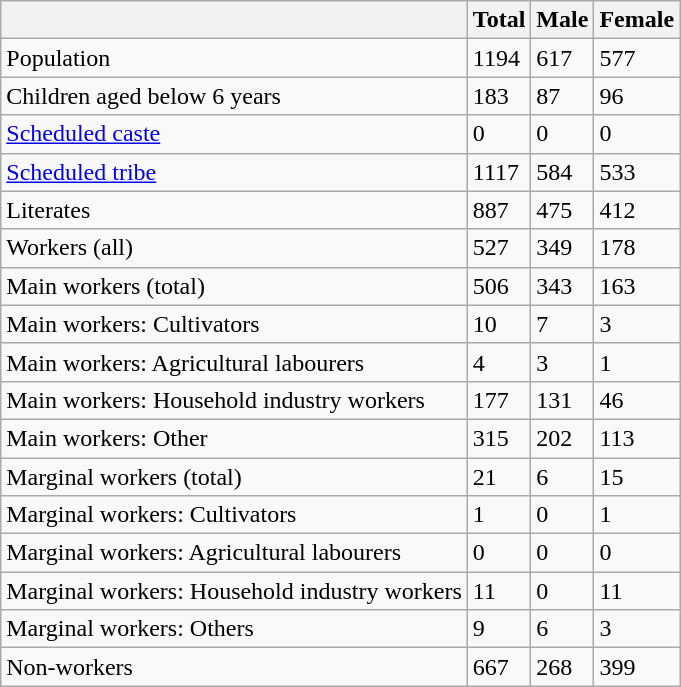<table class="wikitable sortable">
<tr>
<th></th>
<th>Total</th>
<th>Male</th>
<th>Female</th>
</tr>
<tr>
<td>Population</td>
<td>1194</td>
<td>617</td>
<td>577</td>
</tr>
<tr>
<td>Children aged below 6 years</td>
<td>183</td>
<td>87</td>
<td>96</td>
</tr>
<tr>
<td><a href='#'>Scheduled caste</a></td>
<td>0</td>
<td>0</td>
<td>0</td>
</tr>
<tr>
<td><a href='#'>Scheduled tribe</a></td>
<td>1117</td>
<td>584</td>
<td>533</td>
</tr>
<tr>
<td>Literates</td>
<td>887</td>
<td>475</td>
<td>412</td>
</tr>
<tr>
<td>Workers (all)</td>
<td>527</td>
<td>349</td>
<td>178</td>
</tr>
<tr>
<td>Main workers (total)</td>
<td>506</td>
<td>343</td>
<td>163</td>
</tr>
<tr>
<td>Main workers: Cultivators</td>
<td>10</td>
<td>7</td>
<td>3</td>
</tr>
<tr>
<td>Main workers: Agricultural labourers</td>
<td>4</td>
<td>3</td>
<td>1</td>
</tr>
<tr>
<td>Main workers: Household industry workers</td>
<td>177</td>
<td>131</td>
<td>46</td>
</tr>
<tr>
<td>Main workers: Other</td>
<td>315</td>
<td>202</td>
<td>113</td>
</tr>
<tr>
<td>Marginal workers (total)</td>
<td>21</td>
<td>6</td>
<td>15</td>
</tr>
<tr>
<td>Marginal workers: Cultivators</td>
<td>1</td>
<td>0</td>
<td>1</td>
</tr>
<tr>
<td>Marginal workers: Agricultural labourers</td>
<td>0</td>
<td>0</td>
<td>0</td>
</tr>
<tr>
<td>Marginal workers: Household industry workers</td>
<td>11</td>
<td>0</td>
<td>11</td>
</tr>
<tr>
<td>Marginal workers: Others</td>
<td>9</td>
<td>6</td>
<td>3</td>
</tr>
<tr>
<td>Non-workers</td>
<td>667</td>
<td>268</td>
<td>399</td>
</tr>
</table>
